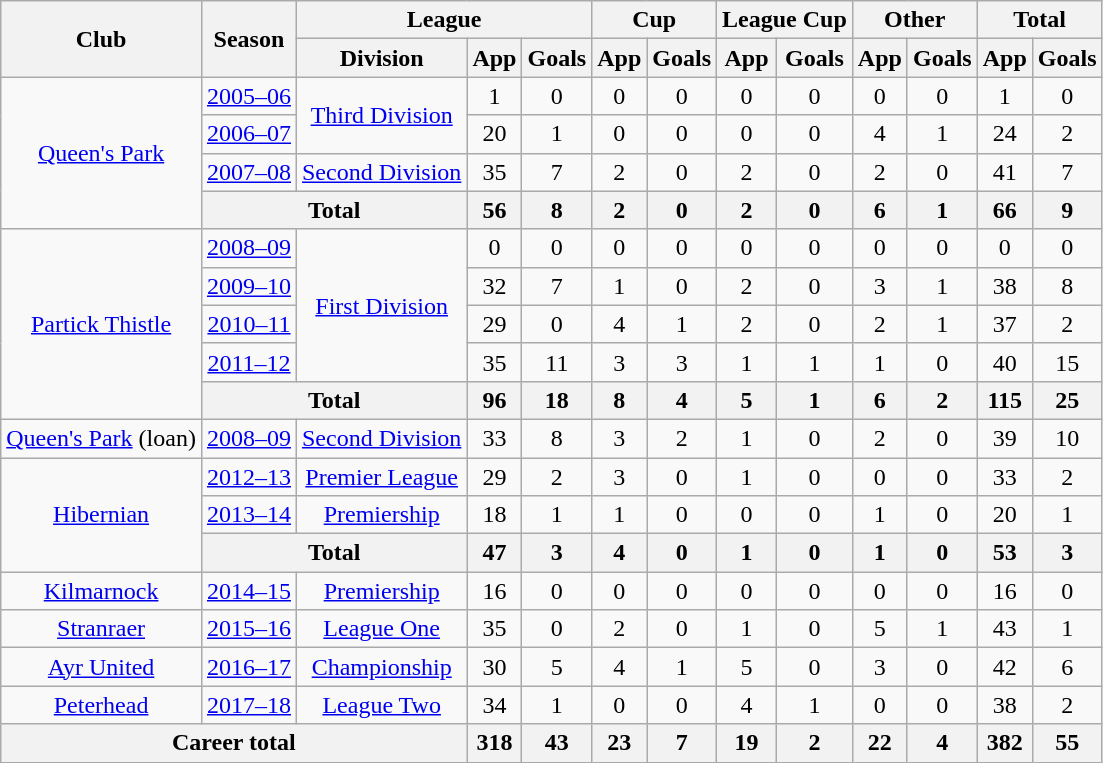<table class="wikitable" style="text-align:center">
<tr>
<th rowspan="2">Club</th>
<th rowspan="2">Season</th>
<th colspan="3">League</th>
<th colspan="2">Cup</th>
<th colspan="2">League Cup</th>
<th colspan="2">Other</th>
<th colspan="2">Total</th>
</tr>
<tr>
<th>Division</th>
<th>App</th>
<th>Goals</th>
<th>App</th>
<th>Goals</th>
<th>App</th>
<th>Goals</th>
<th>App</th>
<th>Goals</th>
<th>App</th>
<th>Goals</th>
</tr>
<tr>
<td rowspan="4"><a href='#'>Queen's Park</a></td>
<td><a href='#'>2005–06</a></td>
<td rowspan="2"><a href='#'>Third Division</a></td>
<td>1</td>
<td>0</td>
<td>0</td>
<td>0</td>
<td>0</td>
<td>0</td>
<td>0</td>
<td>0</td>
<td>1</td>
<td>0</td>
</tr>
<tr>
<td><a href='#'>2006–07</a></td>
<td>20</td>
<td>1</td>
<td>0</td>
<td>0</td>
<td>0</td>
<td>0</td>
<td>4</td>
<td>1</td>
<td>24</td>
<td>2</td>
</tr>
<tr>
<td><a href='#'>2007–08</a></td>
<td><a href='#'>Second Division</a></td>
<td>35</td>
<td>7</td>
<td>2</td>
<td>0</td>
<td>2</td>
<td>0</td>
<td>2</td>
<td>0</td>
<td>41</td>
<td>7</td>
</tr>
<tr>
<th colspan="2">Total</th>
<th>56</th>
<th>8</th>
<th>2</th>
<th>0</th>
<th>2</th>
<th>0</th>
<th>6</th>
<th>1</th>
<th>66</th>
<th>9</th>
</tr>
<tr>
<td rowspan="5"><a href='#'>Partick Thistle</a></td>
<td><a href='#'>2008–09</a></td>
<td rowspan="4"><a href='#'>First Division</a></td>
<td>0</td>
<td>0</td>
<td>0</td>
<td>0</td>
<td>0</td>
<td>0</td>
<td>0</td>
<td>0</td>
<td>0</td>
<td>0</td>
</tr>
<tr>
<td><a href='#'>2009–10</a></td>
<td>32</td>
<td>7</td>
<td>1</td>
<td>0</td>
<td>2</td>
<td>0</td>
<td>3</td>
<td>1</td>
<td>38</td>
<td>8</td>
</tr>
<tr>
<td><a href='#'>2010–11</a></td>
<td>29</td>
<td>0</td>
<td>4</td>
<td>1</td>
<td>2</td>
<td>0</td>
<td>2</td>
<td>1</td>
<td>37</td>
<td>2</td>
</tr>
<tr>
<td><a href='#'>2011–12</a></td>
<td>35</td>
<td>11</td>
<td>3</td>
<td>3</td>
<td>1</td>
<td>1</td>
<td>1</td>
<td>0</td>
<td>40</td>
<td>15</td>
</tr>
<tr>
<th colspan="2">Total</th>
<th>96</th>
<th>18</th>
<th>8</th>
<th>4</th>
<th>5</th>
<th>1</th>
<th>6</th>
<th>2</th>
<th>115</th>
<th>25</th>
</tr>
<tr>
<td><a href='#'>Queen's Park</a> (loan)</td>
<td><a href='#'>2008–09</a></td>
<td><a href='#'>Second Division</a></td>
<td>33</td>
<td>8</td>
<td>3</td>
<td>2</td>
<td>1</td>
<td>0</td>
<td>2</td>
<td>0</td>
<td>39</td>
<td>10</td>
</tr>
<tr>
<td rowspan="3"><a href='#'>Hibernian</a></td>
<td><a href='#'>2012–13</a></td>
<td><a href='#'>Premier League</a></td>
<td>29</td>
<td>2</td>
<td>3</td>
<td>0</td>
<td>1</td>
<td>0</td>
<td>0</td>
<td>0</td>
<td>33</td>
<td>2</td>
</tr>
<tr>
<td><a href='#'>2013–14</a></td>
<td><a href='#'>Premiership</a></td>
<td>18</td>
<td>1</td>
<td>1</td>
<td>0</td>
<td>0</td>
<td>0</td>
<td>1</td>
<td>0</td>
<td>20</td>
<td>1</td>
</tr>
<tr>
<th colspan="2">Total</th>
<th>47</th>
<th>3</th>
<th>4</th>
<th>0</th>
<th>1</th>
<th>0</th>
<th>1</th>
<th>0</th>
<th>53</th>
<th>3</th>
</tr>
<tr>
<td><a href='#'>Kilmarnock</a></td>
<td><a href='#'>2014–15</a></td>
<td><a href='#'>Premiership</a></td>
<td>16</td>
<td>0</td>
<td>0</td>
<td>0</td>
<td>0</td>
<td>0</td>
<td>0</td>
<td>0</td>
<td>16</td>
<td>0</td>
</tr>
<tr>
<td><a href='#'>Stranraer</a></td>
<td><a href='#'>2015–16</a></td>
<td><a href='#'>League One</a></td>
<td>35</td>
<td>0</td>
<td>2</td>
<td>0</td>
<td>1</td>
<td>0</td>
<td>5</td>
<td>1</td>
<td>43</td>
<td>1</td>
</tr>
<tr>
<td><a href='#'>Ayr United</a></td>
<td><a href='#'>2016–17</a></td>
<td><a href='#'>Championship</a></td>
<td>30</td>
<td>5</td>
<td>4</td>
<td>1</td>
<td>5</td>
<td>0</td>
<td>3</td>
<td>0</td>
<td>42</td>
<td>6</td>
</tr>
<tr>
<td><a href='#'>Peterhead</a></td>
<td><a href='#'>2017–18</a></td>
<td><a href='#'>League Two</a></td>
<td>34</td>
<td>1</td>
<td>0</td>
<td>0</td>
<td>4</td>
<td>1</td>
<td>0</td>
<td>0</td>
<td>38</td>
<td>2</td>
</tr>
<tr>
<th colspan="3">Career total</th>
<th>318</th>
<th>43</th>
<th>23</th>
<th>7</th>
<th>19</th>
<th>2</th>
<th>22</th>
<th>4</th>
<th>382</th>
<th>55</th>
</tr>
</table>
